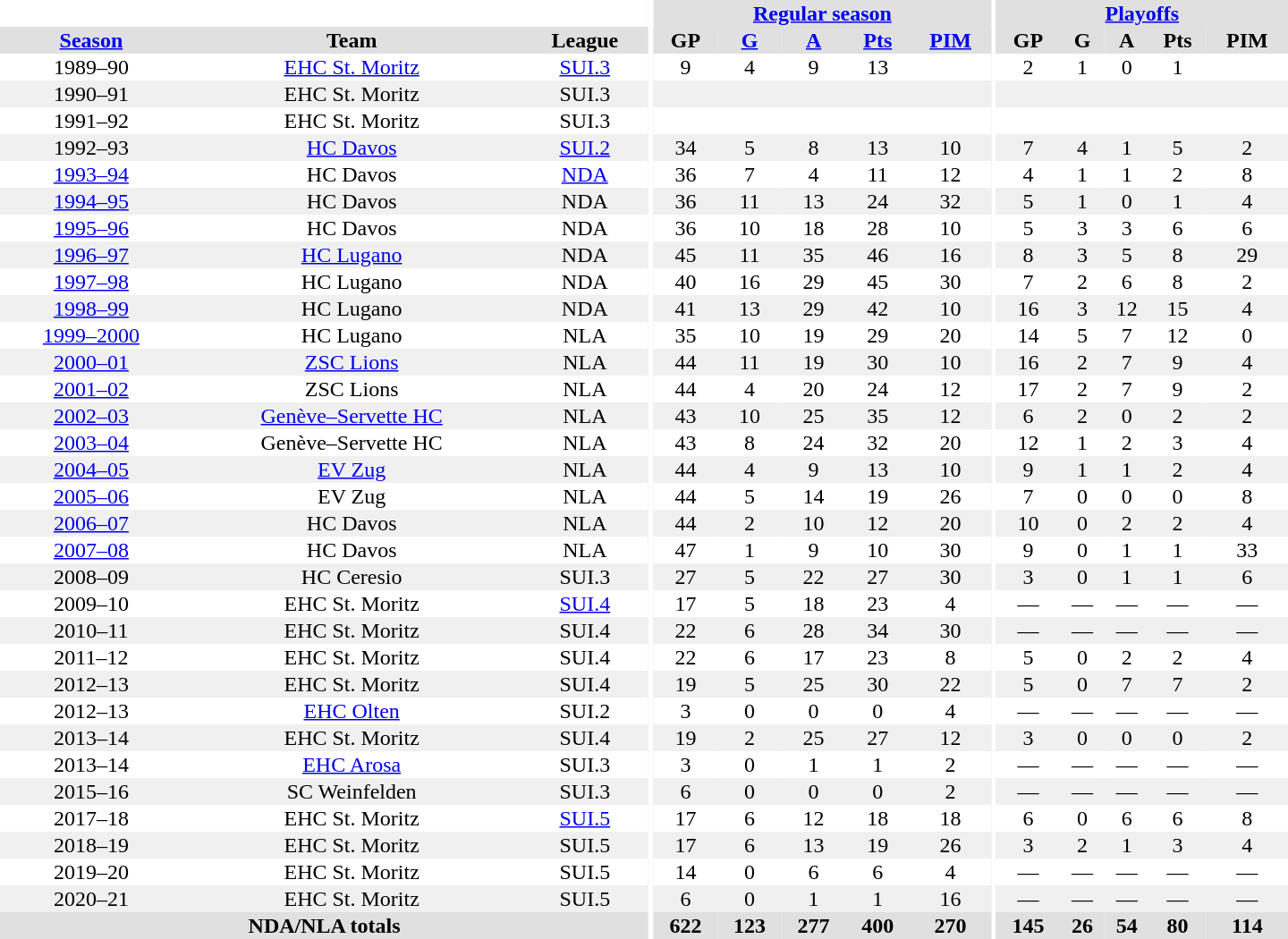<table border="0" cellpadding="1" cellspacing="0" style="text-align:center; width:60em">
<tr bgcolor="#e0e0e0">
<th colspan="3" bgcolor="#ffffff"></th>
<th rowspan="99" bgcolor="#ffffff"></th>
<th colspan="5"><a href='#'>Regular season</a></th>
<th rowspan="99" bgcolor="#ffffff"></th>
<th colspan="5"><a href='#'>Playoffs</a></th>
</tr>
<tr bgcolor="#e0e0e0">
<th><a href='#'>Season</a></th>
<th>Team</th>
<th>League</th>
<th>GP</th>
<th><a href='#'>G</a></th>
<th><a href='#'>A</a></th>
<th><a href='#'>Pts</a></th>
<th><a href='#'>PIM</a></th>
<th>GP</th>
<th>G</th>
<th>A</th>
<th>Pts</th>
<th>PIM</th>
</tr>
<tr>
<td>1989–90</td>
<td><a href='#'>EHC St. Moritz</a></td>
<td><a href='#'>SUI.3</a></td>
<td>9</td>
<td>4</td>
<td>9</td>
<td>13</td>
<td></td>
<td>2</td>
<td>1</td>
<td>0</td>
<td>1</td>
<td></td>
</tr>
<tr bgcolor="#f0f0f0">
<td>1990–91</td>
<td>EHC St. Moritz</td>
<td>SUI.3</td>
<td></td>
<td></td>
<td></td>
<td></td>
<td></td>
<td></td>
<td></td>
<td></td>
<td></td>
<td></td>
</tr>
<tr>
<td>1991–92</td>
<td>EHC St. Moritz</td>
<td>SUI.3</td>
<td></td>
<td></td>
<td></td>
<td></td>
<td></td>
<td></td>
<td></td>
<td></td>
<td></td>
<td></td>
</tr>
<tr bgcolor="#f0f0f0">
<td>1992–93</td>
<td><a href='#'>HC Davos</a></td>
<td><a href='#'>SUI.2</a></td>
<td>34</td>
<td>5</td>
<td>8</td>
<td>13</td>
<td>10</td>
<td>7</td>
<td>4</td>
<td>1</td>
<td>5</td>
<td>2</td>
</tr>
<tr>
<td><a href='#'>1993–94</a></td>
<td>HC Davos</td>
<td><a href='#'>NDA</a></td>
<td>36</td>
<td>7</td>
<td>4</td>
<td>11</td>
<td>12</td>
<td>4</td>
<td>1</td>
<td>1</td>
<td>2</td>
<td>8</td>
</tr>
<tr bgcolor="#f0f0f0">
<td><a href='#'>1994–95</a></td>
<td>HC Davos</td>
<td>NDA</td>
<td>36</td>
<td>11</td>
<td>13</td>
<td>24</td>
<td>32</td>
<td>5</td>
<td>1</td>
<td>0</td>
<td>1</td>
<td>4</td>
</tr>
<tr>
<td><a href='#'>1995–96</a></td>
<td>HC Davos</td>
<td>NDA</td>
<td>36</td>
<td>10</td>
<td>18</td>
<td>28</td>
<td>10</td>
<td>5</td>
<td>3</td>
<td>3</td>
<td>6</td>
<td>6</td>
</tr>
<tr bgcolor="#f0f0f0">
<td><a href='#'>1996–97</a></td>
<td><a href='#'>HC Lugano</a></td>
<td>NDA</td>
<td>45</td>
<td>11</td>
<td>35</td>
<td>46</td>
<td>16</td>
<td>8</td>
<td>3</td>
<td>5</td>
<td>8</td>
<td>29</td>
</tr>
<tr>
<td><a href='#'>1997–98</a></td>
<td>HC Lugano</td>
<td>NDA</td>
<td>40</td>
<td>16</td>
<td>29</td>
<td>45</td>
<td>30</td>
<td>7</td>
<td>2</td>
<td>6</td>
<td>8</td>
<td>2</td>
</tr>
<tr bgcolor="#f0f0f0">
<td><a href='#'>1998–99</a></td>
<td>HC Lugano</td>
<td>NDA</td>
<td>41</td>
<td>13</td>
<td>29</td>
<td>42</td>
<td>10</td>
<td>16</td>
<td>3</td>
<td>12</td>
<td>15</td>
<td>4</td>
</tr>
<tr>
<td><a href='#'>1999–2000</a></td>
<td>HC Lugano</td>
<td>NLA</td>
<td>35</td>
<td>10</td>
<td>19</td>
<td>29</td>
<td>20</td>
<td>14</td>
<td>5</td>
<td>7</td>
<td>12</td>
<td>0</td>
</tr>
<tr bgcolor="#f0f0f0">
<td><a href='#'>2000–01</a></td>
<td><a href='#'>ZSC Lions</a></td>
<td>NLA</td>
<td>44</td>
<td>11</td>
<td>19</td>
<td>30</td>
<td>10</td>
<td>16</td>
<td>2</td>
<td>7</td>
<td>9</td>
<td>4</td>
</tr>
<tr>
<td><a href='#'>2001–02</a></td>
<td>ZSC Lions</td>
<td>NLA</td>
<td>44</td>
<td>4</td>
<td>20</td>
<td>24</td>
<td>12</td>
<td>17</td>
<td>2</td>
<td>7</td>
<td>9</td>
<td>2</td>
</tr>
<tr bgcolor="#f0f0f0">
<td><a href='#'>2002–03</a></td>
<td><a href='#'>Genève–Servette HC</a></td>
<td>NLA</td>
<td>43</td>
<td>10</td>
<td>25</td>
<td>35</td>
<td>12</td>
<td>6</td>
<td>2</td>
<td>0</td>
<td>2</td>
<td>2</td>
</tr>
<tr>
<td><a href='#'>2003–04</a></td>
<td>Genève–Servette HC</td>
<td>NLA</td>
<td>43</td>
<td>8</td>
<td>24</td>
<td>32</td>
<td>20</td>
<td>12</td>
<td>1</td>
<td>2</td>
<td>3</td>
<td>4</td>
</tr>
<tr bgcolor="#f0f0f0">
<td><a href='#'>2004–05</a></td>
<td><a href='#'>EV Zug</a></td>
<td>NLA</td>
<td>44</td>
<td>4</td>
<td>9</td>
<td>13</td>
<td>10</td>
<td>9</td>
<td>1</td>
<td>1</td>
<td>2</td>
<td>4</td>
</tr>
<tr>
<td><a href='#'>2005–06</a></td>
<td>EV Zug</td>
<td>NLA</td>
<td>44</td>
<td>5</td>
<td>14</td>
<td>19</td>
<td>26</td>
<td>7</td>
<td>0</td>
<td>0</td>
<td>0</td>
<td>8</td>
</tr>
<tr bgcolor="#f0f0f0">
<td><a href='#'>2006–07</a></td>
<td>HC Davos</td>
<td>NLA</td>
<td>44</td>
<td>2</td>
<td>10</td>
<td>12</td>
<td>20</td>
<td>10</td>
<td>0</td>
<td>2</td>
<td>2</td>
<td>4</td>
</tr>
<tr>
<td><a href='#'>2007–08</a></td>
<td>HC Davos</td>
<td>NLA</td>
<td>47</td>
<td>1</td>
<td>9</td>
<td>10</td>
<td>30</td>
<td>9</td>
<td>0</td>
<td>1</td>
<td>1</td>
<td>33</td>
</tr>
<tr bgcolor="#f0f0f0">
<td>2008–09</td>
<td>HC Ceresio</td>
<td>SUI.3</td>
<td>27</td>
<td>5</td>
<td>22</td>
<td>27</td>
<td>30</td>
<td>3</td>
<td>0</td>
<td>1</td>
<td>1</td>
<td>6</td>
</tr>
<tr>
<td>2009–10</td>
<td>EHC St. Moritz</td>
<td><a href='#'>SUI.4</a></td>
<td>17</td>
<td>5</td>
<td>18</td>
<td>23</td>
<td>4</td>
<td>—</td>
<td>—</td>
<td>—</td>
<td>—</td>
<td>—</td>
</tr>
<tr bgcolor="#f0f0f0">
<td>2010–11</td>
<td>EHC St. Moritz</td>
<td>SUI.4</td>
<td>22</td>
<td>6</td>
<td>28</td>
<td>34</td>
<td>30</td>
<td>—</td>
<td>—</td>
<td>—</td>
<td>—</td>
<td>—</td>
</tr>
<tr>
<td>2011–12</td>
<td>EHC St. Moritz</td>
<td>SUI.4</td>
<td>22</td>
<td>6</td>
<td>17</td>
<td>23</td>
<td>8</td>
<td>5</td>
<td>0</td>
<td>2</td>
<td>2</td>
<td>4</td>
</tr>
<tr bgcolor="#f0f0f0">
<td>2012–13</td>
<td>EHC St. Moritz</td>
<td>SUI.4</td>
<td>19</td>
<td>5</td>
<td>25</td>
<td>30</td>
<td>22</td>
<td>5</td>
<td>0</td>
<td>7</td>
<td>7</td>
<td>2</td>
</tr>
<tr>
<td>2012–13</td>
<td><a href='#'>EHC Olten</a></td>
<td>SUI.2</td>
<td>3</td>
<td>0</td>
<td>0</td>
<td>0</td>
<td>4</td>
<td>—</td>
<td>—</td>
<td>—</td>
<td>—</td>
<td>—</td>
</tr>
<tr bgcolor="#f0f0f0">
<td>2013–14</td>
<td>EHC St. Moritz</td>
<td>SUI.4</td>
<td>19</td>
<td>2</td>
<td>25</td>
<td>27</td>
<td>12</td>
<td>3</td>
<td>0</td>
<td>0</td>
<td>0</td>
<td>2</td>
</tr>
<tr>
<td>2013–14</td>
<td><a href='#'>EHC Arosa</a></td>
<td>SUI.3</td>
<td>3</td>
<td>0</td>
<td>1</td>
<td>1</td>
<td>2</td>
<td>—</td>
<td>—</td>
<td>—</td>
<td>—</td>
<td>—</td>
</tr>
<tr bgcolor="#f0f0f0">
<td>2015–16</td>
<td>SC Weinfelden</td>
<td>SUI.3</td>
<td>6</td>
<td>0</td>
<td>0</td>
<td>0</td>
<td>2</td>
<td>—</td>
<td>—</td>
<td>—</td>
<td>—</td>
<td>—</td>
</tr>
<tr>
<td>2017–18</td>
<td>EHC St. Moritz</td>
<td><a href='#'>SUI.5</a></td>
<td>17</td>
<td>6</td>
<td>12</td>
<td>18</td>
<td>18</td>
<td>6</td>
<td>0</td>
<td>6</td>
<td>6</td>
<td>8</td>
</tr>
<tr bgcolor="#f0f0f0">
<td>2018–19</td>
<td>EHC St. Moritz</td>
<td>SUI.5</td>
<td>17</td>
<td>6</td>
<td>13</td>
<td>19</td>
<td>26</td>
<td>3</td>
<td>2</td>
<td>1</td>
<td>3</td>
<td>4</td>
</tr>
<tr>
<td>2019–20</td>
<td>EHC St. Moritz</td>
<td>SUI.5</td>
<td>14</td>
<td>0</td>
<td>6</td>
<td>6</td>
<td>4</td>
<td>—</td>
<td>—</td>
<td>—</td>
<td>—</td>
<td>—</td>
</tr>
<tr bgcolor="#f0f0f0">
<td>2020–21</td>
<td>EHC St. Moritz</td>
<td>SUI.5</td>
<td>6</td>
<td>0</td>
<td>1</td>
<td>1</td>
<td>16</td>
<td>—</td>
<td>—</td>
<td>—</td>
<td>—</td>
<td>—</td>
</tr>
<tr bgcolor="#e0e0e0">
<th colspan="3">NDA/NLA totals</th>
<th>622</th>
<th>123</th>
<th>277</th>
<th>400</th>
<th>270</th>
<th>145</th>
<th>26</th>
<th>54</th>
<th>80</th>
<th>114</th>
</tr>
</table>
